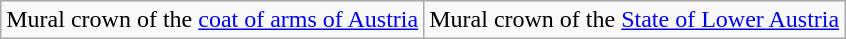<table class="wikitable">
<tr>
<td> Mural crown of the <a href='#'>coat of arms of Austria</a></td>
<td> Mural crown of the <a href='#'>State of Lower Austria</a></td>
</tr>
</table>
